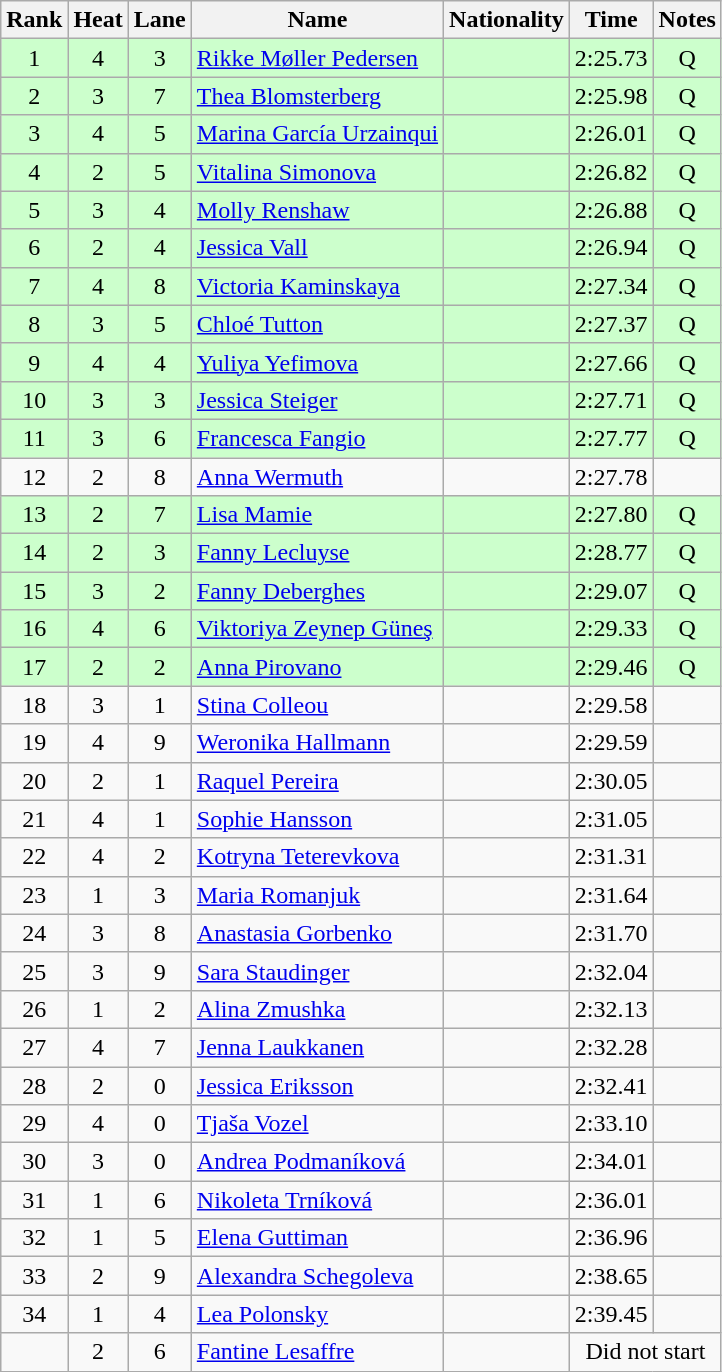<table class="wikitable sortable" style="text-align:center">
<tr>
<th>Rank</th>
<th>Heat</th>
<th>Lane</th>
<th>Name</th>
<th>Nationality</th>
<th>Time</th>
<th>Notes</th>
</tr>
<tr bgcolor=ccffcc>
<td>1</td>
<td>4</td>
<td>3</td>
<td align=left><a href='#'>Rikke Møller Pedersen</a></td>
<td align=left></td>
<td>2:25.73</td>
<td>Q</td>
</tr>
<tr bgcolor=ccffcc>
<td>2</td>
<td>3</td>
<td>7</td>
<td align=left><a href='#'>Thea Blomsterberg</a></td>
<td align=left></td>
<td>2:25.98</td>
<td>Q</td>
</tr>
<tr bgcolor=ccffcc>
<td>3</td>
<td>4</td>
<td>5</td>
<td align=left><a href='#'>Marina García Urzainqui</a></td>
<td align=left></td>
<td>2:26.01</td>
<td>Q</td>
</tr>
<tr bgcolor=ccffcc>
<td>4</td>
<td>2</td>
<td>5</td>
<td align=left><a href='#'>Vitalina Simonova</a></td>
<td align=left></td>
<td>2:26.82</td>
<td>Q</td>
</tr>
<tr bgcolor=ccffcc>
<td>5</td>
<td>3</td>
<td>4</td>
<td align=left><a href='#'>Molly Renshaw</a></td>
<td align=left></td>
<td>2:26.88</td>
<td>Q</td>
</tr>
<tr bgcolor=ccffcc>
<td>6</td>
<td>2</td>
<td>4</td>
<td align=left><a href='#'>Jessica Vall</a></td>
<td align=left></td>
<td>2:26.94</td>
<td>Q</td>
</tr>
<tr bgcolor=ccffcc>
<td>7</td>
<td>4</td>
<td>8</td>
<td align=left><a href='#'>Victoria Kaminskaya</a></td>
<td align=left></td>
<td>2:27.34</td>
<td>Q</td>
</tr>
<tr bgcolor=ccffcc>
<td>8</td>
<td>3</td>
<td>5</td>
<td align=left><a href='#'>Chloé Tutton</a></td>
<td align=left></td>
<td>2:27.37</td>
<td>Q</td>
</tr>
<tr bgcolor=ccffcc>
<td>9</td>
<td>4</td>
<td>4</td>
<td align=left><a href='#'>Yuliya Yefimova</a></td>
<td align=left></td>
<td>2:27.66</td>
<td>Q</td>
</tr>
<tr bgcolor=ccffcc>
<td>10</td>
<td>3</td>
<td>3</td>
<td align=left><a href='#'>Jessica Steiger</a></td>
<td align=left></td>
<td>2:27.71</td>
<td>Q</td>
</tr>
<tr bgcolor=ccffcc>
<td>11</td>
<td>3</td>
<td>6</td>
<td align=left><a href='#'>Francesca Fangio</a></td>
<td align=left></td>
<td>2:27.77</td>
<td>Q</td>
</tr>
<tr>
<td>12</td>
<td>2</td>
<td>8</td>
<td align=left><a href='#'>Anna Wermuth</a></td>
<td align=left></td>
<td>2:27.78</td>
<td></td>
</tr>
<tr bgcolor=ccffcc>
<td>13</td>
<td>2</td>
<td>7</td>
<td align=left><a href='#'>Lisa Mamie</a></td>
<td align=left></td>
<td>2:27.80</td>
<td>Q</td>
</tr>
<tr bgcolor=ccffcc>
<td>14</td>
<td>2</td>
<td>3</td>
<td align=left><a href='#'>Fanny Lecluyse</a></td>
<td align=left></td>
<td>2:28.77</td>
<td>Q</td>
</tr>
<tr bgcolor=ccffcc>
<td>15</td>
<td>3</td>
<td>2</td>
<td align=left><a href='#'>Fanny Deberghes</a></td>
<td align=left></td>
<td>2:29.07</td>
<td>Q</td>
</tr>
<tr bgcolor=ccffcc>
<td>16</td>
<td>4</td>
<td>6</td>
<td align=left><a href='#'>Viktoriya Zeynep Güneş</a></td>
<td align=left></td>
<td>2:29.33</td>
<td>Q</td>
</tr>
<tr bgcolor=ccffcc>
<td>17</td>
<td>2</td>
<td>2</td>
<td align=left><a href='#'>Anna Pirovano</a></td>
<td align=left></td>
<td>2:29.46</td>
<td>Q</td>
</tr>
<tr>
<td>18</td>
<td>3</td>
<td>1</td>
<td align=left><a href='#'>Stina Colleou</a></td>
<td align=left></td>
<td>2:29.58</td>
<td></td>
</tr>
<tr>
<td>19</td>
<td>4</td>
<td>9</td>
<td align=left><a href='#'>Weronika Hallmann</a></td>
<td align=left></td>
<td>2:29.59</td>
<td></td>
</tr>
<tr>
<td>20</td>
<td>2</td>
<td>1</td>
<td align=left><a href='#'>Raquel Pereira</a></td>
<td align=left></td>
<td>2:30.05</td>
<td></td>
</tr>
<tr>
<td>21</td>
<td>4</td>
<td>1</td>
<td align=left><a href='#'>Sophie Hansson</a></td>
<td align=left></td>
<td>2:31.05</td>
<td></td>
</tr>
<tr>
<td>22</td>
<td>4</td>
<td>2</td>
<td align=left><a href='#'>Kotryna Teterevkova</a></td>
<td align=left></td>
<td>2:31.31</td>
<td></td>
</tr>
<tr>
<td>23</td>
<td>1</td>
<td>3</td>
<td align=left><a href='#'>Maria Romanjuk</a></td>
<td align=left></td>
<td>2:31.64</td>
<td></td>
</tr>
<tr>
<td>24</td>
<td>3</td>
<td>8</td>
<td align=left><a href='#'>Anastasia Gorbenko</a></td>
<td align=left></td>
<td>2:31.70</td>
<td></td>
</tr>
<tr>
<td>25</td>
<td>3</td>
<td>9</td>
<td align=left><a href='#'>Sara Staudinger</a></td>
<td align=left></td>
<td>2:32.04</td>
<td></td>
</tr>
<tr>
<td>26</td>
<td>1</td>
<td>2</td>
<td align=left><a href='#'>Alina Zmushka</a></td>
<td align=left></td>
<td>2:32.13</td>
<td></td>
</tr>
<tr>
<td>27</td>
<td>4</td>
<td>7</td>
<td align=left><a href='#'>Jenna Laukkanen</a></td>
<td align=left></td>
<td>2:32.28</td>
<td></td>
</tr>
<tr>
<td>28</td>
<td>2</td>
<td>0</td>
<td align=left><a href='#'>Jessica Eriksson</a></td>
<td align=left></td>
<td>2:32.41</td>
<td></td>
</tr>
<tr>
<td>29</td>
<td>4</td>
<td>0</td>
<td align=left><a href='#'>Tjaša Vozel</a></td>
<td align=left></td>
<td>2:33.10</td>
<td></td>
</tr>
<tr>
<td>30</td>
<td>3</td>
<td>0</td>
<td align=left><a href='#'>Andrea Podmaníková</a></td>
<td align=left></td>
<td>2:34.01</td>
<td></td>
</tr>
<tr>
<td>31</td>
<td>1</td>
<td>6</td>
<td align=left><a href='#'>Nikoleta Trníková</a></td>
<td align=left></td>
<td>2:36.01</td>
<td></td>
</tr>
<tr>
<td>32</td>
<td>1</td>
<td>5</td>
<td align=left><a href='#'>Elena Guttiman</a></td>
<td align=left></td>
<td>2:36.96</td>
<td></td>
</tr>
<tr>
<td>33</td>
<td>2</td>
<td>9</td>
<td align=left><a href='#'>Alexandra Schegoleva</a></td>
<td align=left></td>
<td>2:38.65</td>
<td></td>
</tr>
<tr>
<td>34</td>
<td>1</td>
<td>4</td>
<td align=left><a href='#'>Lea Polonsky</a></td>
<td align=left></td>
<td>2:39.45</td>
<td></td>
</tr>
<tr>
<td></td>
<td>2</td>
<td>6</td>
<td align=left><a href='#'>Fantine Lesaffre</a></td>
<td align=left></td>
<td colspan=2>Did not start</td>
</tr>
</table>
